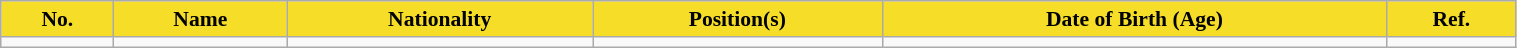<table class="wikitable" style="text-align:center; font-size:90%; width:80%;">
<tr>
<th style="background:#F6DD28; color:#020202; text-align:center;">No.</th>
<th style="background:#F6DD28; color:#020202; text-align:center;">Name</th>
<th style="background:#F6DD28; color:#020202; text-align:center;">Nationality</th>
<th style="background:#F6DD28; color:#020202; text-align:center;">Position(s)</th>
<th style="background:#F6DD28; color:#020202; text-align:center;">Date of Birth (Age)</th>
<th style="background:#F6DD28; color:#020202; text-align:center;">Ref.</th>
</tr>
<tr>
<td></td>
<td></td>
<td></td>
<td></td>
<td></td>
<td></td>
</tr>
</table>
